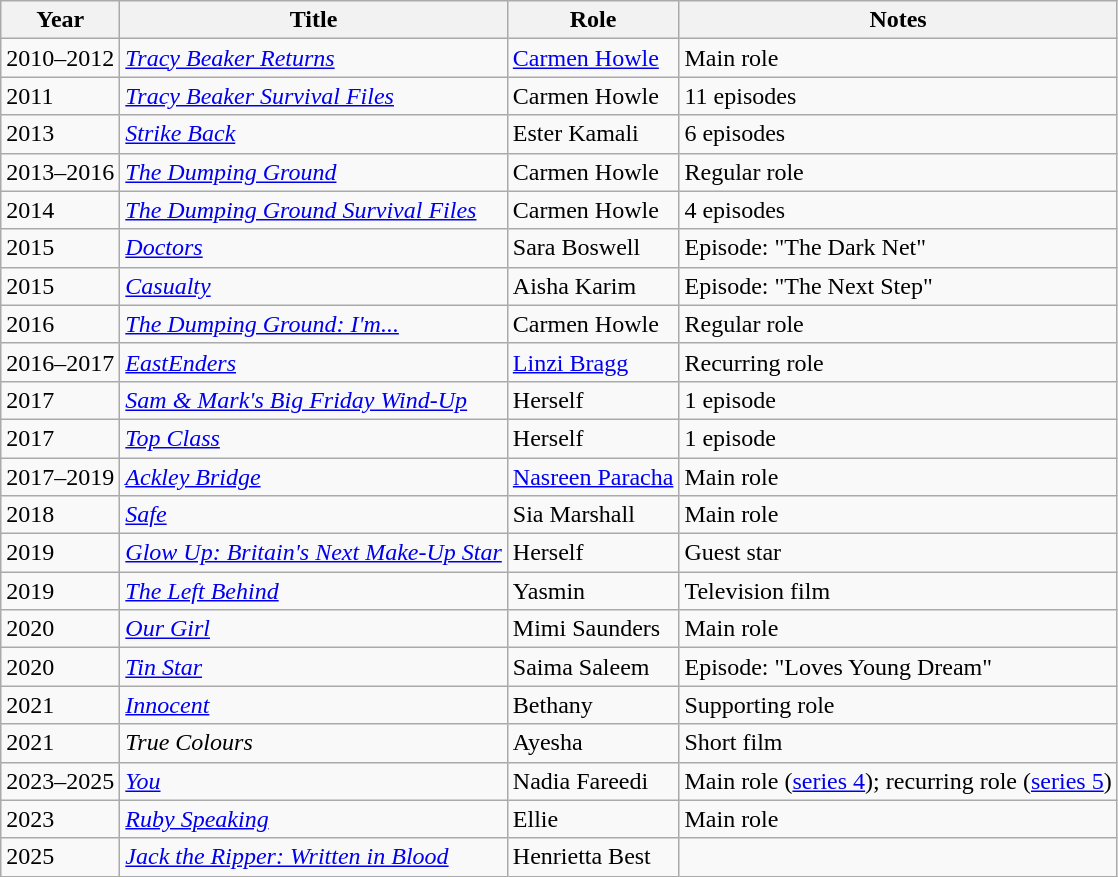<table class="wikitable">
<tr>
<th>Year</th>
<th>Title</th>
<th>Role</th>
<th>Notes</th>
</tr>
<tr>
<td>2010–2012</td>
<td><em><a href='#'>Tracy Beaker Returns</a></em></td>
<td><a href='#'>Carmen Howle</a></td>
<td>Main role</td>
</tr>
<tr>
<td>2011</td>
<td><em><a href='#'>Tracy Beaker Survival Files</a></em></td>
<td>Carmen Howle</td>
<td>11 episodes</td>
</tr>
<tr>
<td>2013</td>
<td><em><a href='#'>Strike Back</a></em></td>
<td>Ester Kamali</td>
<td>6 episodes</td>
</tr>
<tr>
<td>2013–2016</td>
<td><em><a href='#'>The Dumping Ground</a></em></td>
<td>Carmen Howle</td>
<td>Regular role</td>
</tr>
<tr>
<td>2014</td>
<td><em><a href='#'>The Dumping Ground Survival Files</a></em></td>
<td>Carmen Howle</td>
<td>4 episodes</td>
</tr>
<tr>
<td>2015</td>
<td><em><a href='#'>Doctors</a></em></td>
<td>Sara Boswell</td>
<td>Episode: "The Dark Net"</td>
</tr>
<tr>
<td>2015</td>
<td><em><a href='#'>Casualty</a></em></td>
<td>Aisha Karim</td>
<td>Episode: "The Next Step"</td>
</tr>
<tr>
<td>2016</td>
<td><em><a href='#'>The Dumping Ground: I'm...</a></em></td>
<td>Carmen Howle</td>
<td>Regular role</td>
</tr>
<tr>
<td>2016–2017</td>
<td><em><a href='#'>EastEnders</a></em></td>
<td><a href='#'>Linzi Bragg</a></td>
<td>Recurring role</td>
</tr>
<tr>
<td>2017</td>
<td><em><a href='#'>Sam & Mark's Big Friday Wind-Up</a></em></td>
<td>Herself</td>
<td>1 episode</td>
</tr>
<tr>
<td>2017</td>
<td><em><a href='#'>Top Class</a></em></td>
<td>Herself</td>
<td>1 episode</td>
</tr>
<tr>
<td>2017–2019</td>
<td><em><a href='#'>Ackley Bridge</a></em></td>
<td><a href='#'>Nasreen Paracha</a></td>
<td>Main role</td>
</tr>
<tr>
<td>2018</td>
<td><em><a href='#'>Safe</a></em></td>
<td>Sia Marshall</td>
<td>Main role</td>
</tr>
<tr>
<td>2019</td>
<td><em><a href='#'>Glow Up: Britain's Next Make-Up Star</a></em></td>
<td>Herself</td>
<td>Guest star</td>
</tr>
<tr>
<td>2019</td>
<td><em><a href='#'>The Left Behind</a></em></td>
<td>Yasmin</td>
<td>Television film</td>
</tr>
<tr>
<td>2020</td>
<td><em><a href='#'>Our Girl</a></em></td>
<td>Mimi Saunders</td>
<td>Main role</td>
</tr>
<tr>
<td>2020</td>
<td><em><a href='#'>Tin Star</a></em></td>
<td>Saima Saleem</td>
<td>Episode: "Loves Young Dream"</td>
</tr>
<tr>
<td>2021</td>
<td><em><a href='#'>Innocent</a></em></td>
<td>Bethany</td>
<td>Supporting role</td>
</tr>
<tr>
<td>2021</td>
<td><em>True Colours</em></td>
<td>Ayesha</td>
<td>Short film</td>
</tr>
<tr>
<td>2023–2025</td>
<td><em><a href='#'>You</a></em></td>
<td>Nadia Fareedi</td>
<td>Main role (<a href='#'>series 4</a>); recurring role (<a href='#'>series 5</a>)</td>
</tr>
<tr>
<td>2023</td>
<td><em><a href='#'>Ruby Speaking</a></em></td>
<td>Ellie</td>
<td>Main role</td>
</tr>
<tr>
<td>2025</td>
<td><em><a href='#'>Jack the Ripper: Written in Blood</a></em></td>
<td>Henrietta Best</td>
<td></td>
</tr>
</table>
